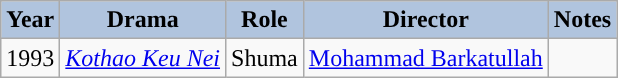<table class="wikitable sortable">
<tr>
<th style="background:#B0C4DE;">Year</th>
<th style="background:#B0C4DE;">Drama</th>
<th style="background:#B0C4DE;">Role</th>
<th style="background:#B0C4DE;">Director</th>
<th style="background:#B0C4DE;">Notes</th>
</tr>
<tr>
<td>1993</td>
<td><em><a href='#'>Kothao Keu Nei</a></em></td>
<td>Shuma</td>
<td><a href='#'>Mohammad Barkatullah</a></td>
<td></td>
</tr>
</table>
